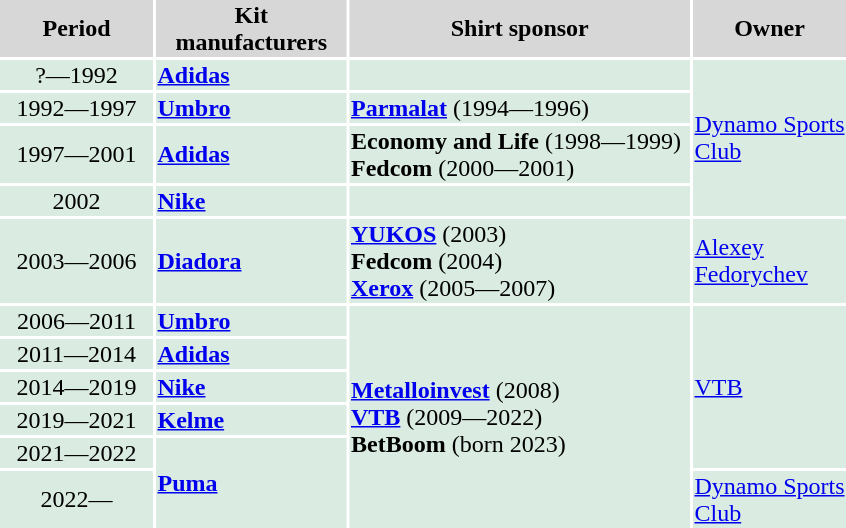<table "standart">
<tr align="center" bgcolor="#D7D7D7">
<td width=100><strong>Period</strong></td>
<td width=125><strong>Kit manufacturers</strong></td>
<td width=225><strong>Shirt sponsor	</strong></td>
<td width=100><strong>Owner</strong></td>
</tr>
<tr bgcolor="#daebe1">
<td align="center">?—1992</td>
<td><strong><a href='#'>Adidas</a></strong></td>
<td></td>
<td rowspan="4"><a href='#'>Dynamo Sports Club</a></td>
</tr>
<tr bgcolor="#daebe1">
<td align="center">1992—1997</td>
<td><strong><a href='#'>Umbro</a></strong></td>
<td><strong><a href='#'>Parmalat</a></strong> (1994—1996)</td>
</tr>
<tr bgcolor="#daebe1">
<td align="center">1997—2001</td>
<td><strong><a href='#'>Adidas</a></strong></td>
<td><strong>Economy and Life</strong> (1998—1999)<br> <strong>Fedcom</strong> (2000—2001)</td>
</tr>
<tr bgcolor="#daebe1">
<td align="center">2002</td>
<td><strong><a href='#'>Nike</a></strong></td>
<td></td>
</tr>
<tr bgcolor="#daebe1">
<td align="center">2003—2006</td>
<td><strong><a href='#'>Diadora</a></strong></td>
<td><strong><a href='#'>YUKOS</a></strong> (2003)<br> <strong>Fedcom</strong> (2004)<br> <strong><a href='#'>Xerox</a></strong> (2005—2007)</td>
<td><a href='#'>Alexey Fedorychev</a></td>
</tr>
<tr bgcolor="#daebe1">
<td align="center">2006—2011</td>
<td><strong><a href='#'>Umbro</a></strong></td>
<td rowspan="6"><strong><a href='#'>Metalloinvest</a></strong> (2008)<br><strong><a href='#'>VTB</a></strong> (2009—2022)<br><strong>BetBoom</strong> (born 2023)</td>
<td rowspan="5"><a href='#'>VTB</a></td>
</tr>
<tr bgcolor="#daebe1">
<td align="center">2011—2014</td>
<td><strong><a href='#'>Adidas</a></strong></td>
</tr>
<tr bgcolor="#daebe1">
<td align="center">2014—2019</td>
<td><strong><a href='#'>Nike</a></strong></td>
</tr>
<tr bgcolor="#daebe1">
<td align="center">2019—2021</td>
<td><strong><a href='#'>Kelme</a></strong></td>
</tr>
<tr bgcolor="#daebe1">
<td align="center">2021—2022</td>
<td rowspan="2"><strong><a href='#'>Puma</a></strong></td>
</tr>
<tr bgcolor="#daebe1">
<td align="center">2022—</td>
<td rowspan="1"><a href='#'>Dynamo Sports Club</a></td>
</tr>
</table>
